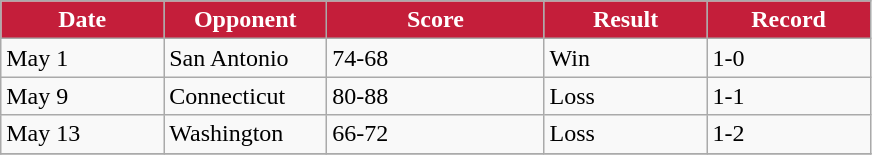<table class="wikitable sortable sortable">
<tr>
<th style="background:#C41E3A;color:white;" width="15%">Date</th>
<th style="background:#C41E3A;color:white;" width="15%">Opponent</th>
<th style="background:#C41E3A;color:white;" width="20%">Score</th>
<th style="background:#C41E3A;color:white;" width="15%">Result</th>
<th style="background:#C41E3A;color:white;" width="15%">Record</th>
</tr>
<tr>
<td>May 1</td>
<td>San Antonio</td>
<td>74-68</td>
<td>Win</td>
<td>1-0</td>
</tr>
<tr>
<td>May 9</td>
<td>Connecticut</td>
<td>80-88</td>
<td>Loss</td>
<td>1-1</td>
</tr>
<tr>
<td>May 13</td>
<td>Washington</td>
<td>66-72</td>
<td>Loss</td>
<td>1-2</td>
</tr>
<tr>
</tr>
</table>
